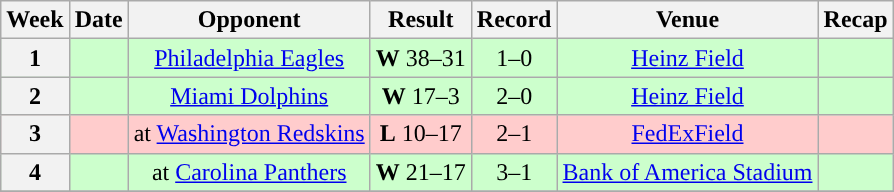<table class="wikitable" style="text-align:center">
<tr>
<th>Week</th>
<th>Date</th>
<th>Opponent</th>
<th>Result</th>
<th>Record</th>
<th>Venue</th>
<th>Recap</th>
</tr>
<tr style="background: #cfc;">
<th>1</th>
<td></td>
<td><a href='#'>Philadelphia Eagles</a></td>
<td><strong>W</strong> 38–31</td>
<td>1–0</td>
<td><a href='#'>Heinz Field</a></td>
<td></td>
</tr>
<tr style="background: #cfc;">
<th>2</th>
<td></td>
<td><a href='#'>Miami Dolphins</a></td>
<td><strong>W</strong> 17–3</td>
<td>2–0</td>
<td><a href='#'>Heinz Field</a></td>
<td></td>
</tr>
<tr style="background: #fcc;">
<th>3</th>
<td></td>
<td>at <a href='#'>Washington Redskins</a></td>
<td><strong>L</strong> 10–17</td>
<td>2–1</td>
<td><a href='#'>FedExField</a></td>
<td></td>
</tr>
<tr style="background: #cfc;">
<th>4</th>
<td></td>
<td>at <a href='#'>Carolina Panthers</a></td>
<td><strong>W</strong> 21–17</td>
<td>3–1</td>
<td><a href='#'>Bank of America Stadium</a></td>
<td></td>
</tr>
<tr style="background: #ddffdd;">
</tr>
</table>
